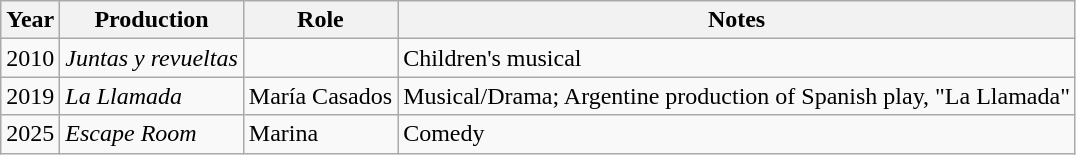<table class="wikitable sortable">
<tr>
<th>Year</th>
<th>Production</th>
<th>Role</th>
<th>Notes</th>
</tr>
<tr>
<td>2010</td>
<td><em>Juntas y revueltas</em></td>
<td></td>
<td>Children's musical</td>
</tr>
<tr>
<td>2019</td>
<td><em>La Llamada</em></td>
<td>María Casados</td>
<td>Musical/Drama; Argentine production of Spanish play, "La Llamada"</td>
</tr>
<tr>
<td>2025</td>
<td><em>Escape Room</em></td>
<td>Marina</td>
<td>Comedy</td>
</tr>
</table>
